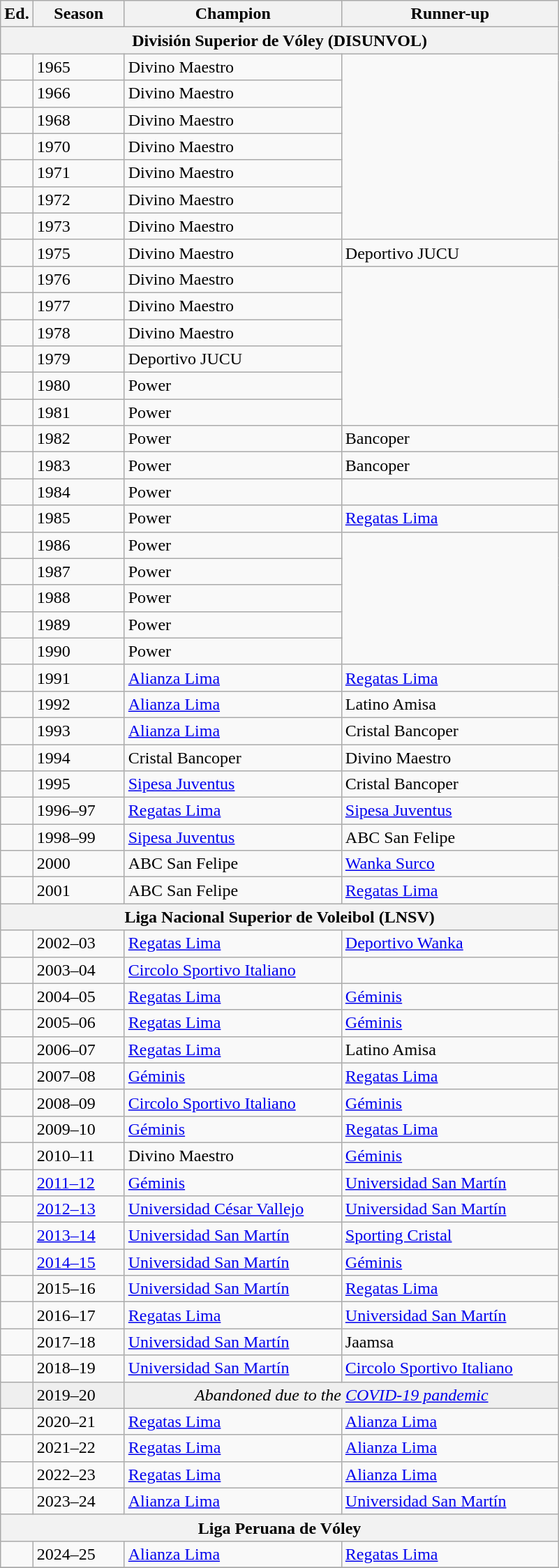<table class="wikitable sortable">
<tr>
<th width=px>Ed.</th>
<th width=80px>Season</th>
<th width=200px>Champion</th>
<th width=200px>Runner-up</th>
</tr>
<tr>
<th colspan="4">División Superior de Vóley (DISUNVOL)</th>
</tr>
<tr>
<td></td>
<td>1965</td>
<td>Divino Maestro</td>
</tr>
<tr>
<td></td>
<td>1966</td>
<td>Divino Maestro</td>
</tr>
<tr>
<td></td>
<td>1968</td>
<td>Divino Maestro</td>
</tr>
<tr>
<td></td>
<td>1970</td>
<td>Divino Maestro</td>
</tr>
<tr>
<td></td>
<td>1971</td>
<td>Divino Maestro</td>
</tr>
<tr>
<td></td>
<td>1972</td>
<td>Divino Maestro</td>
</tr>
<tr>
<td></td>
<td>1973</td>
<td>Divino Maestro</td>
</tr>
<tr>
<td></td>
<td>1975</td>
<td>Divino Maestro</td>
<td>Deportivo JUCU</td>
</tr>
<tr>
<td></td>
<td>1976</td>
<td>Divino Maestro</td>
</tr>
<tr>
<td></td>
<td>1977</td>
<td>Divino Maestro</td>
</tr>
<tr>
<td></td>
<td>1978</td>
<td>Divino Maestro</td>
</tr>
<tr>
<td></td>
<td>1979</td>
<td>Deportivo JUCU</td>
</tr>
<tr>
<td></td>
<td>1980</td>
<td>Power</td>
</tr>
<tr>
<td></td>
<td>1981</td>
<td>Power</td>
</tr>
<tr>
<td></td>
<td>1982</td>
<td>Power</td>
<td>Bancoper</td>
</tr>
<tr>
<td></td>
<td>1983</td>
<td>Power</td>
<td>Bancoper</td>
</tr>
<tr>
<td></td>
<td>1984</td>
<td>Power</td>
</tr>
<tr>
<td></td>
<td>1985</td>
<td>Power</td>
<td><a href='#'>Regatas Lima</a></td>
</tr>
<tr>
<td></td>
<td>1986</td>
<td>Power</td>
</tr>
<tr>
<td></td>
<td>1987</td>
<td>Power</td>
</tr>
<tr>
<td></td>
<td>1988</td>
<td>Power</td>
</tr>
<tr>
<td></td>
<td>1989</td>
<td>Power</td>
</tr>
<tr>
<td></td>
<td>1990</td>
<td>Power</td>
</tr>
<tr>
<td></td>
<td>1991</td>
<td><a href='#'>Alianza Lima</a></td>
<td><a href='#'>Regatas Lima</a></td>
</tr>
<tr>
<td></td>
<td>1992</td>
<td><a href='#'>Alianza Lima</a></td>
<td>Latino Amisa</td>
</tr>
<tr>
<td></td>
<td>1993</td>
<td><a href='#'>Alianza Lima</a></td>
<td>Cristal Bancoper</td>
</tr>
<tr>
<td></td>
<td>1994</td>
<td>Cristal Bancoper</td>
<td>Divino Maestro</td>
</tr>
<tr>
<td></td>
<td>1995</td>
<td><a href='#'>Sipesa Juventus</a></td>
<td>Cristal Bancoper</td>
</tr>
<tr>
<td></td>
<td>1996–97</td>
<td><a href='#'>Regatas Lima</a></td>
<td><a href='#'>Sipesa Juventus</a></td>
</tr>
<tr>
<td></td>
<td>1998–99</td>
<td><a href='#'>Sipesa Juventus</a></td>
<td>ABC San Felipe</td>
</tr>
<tr>
<td></td>
<td>2000</td>
<td>ABC San Felipe</td>
<td><a href='#'>Wanka Surco</a></td>
</tr>
<tr>
<td></td>
<td>2001</td>
<td>ABC San Felipe</td>
<td><a href='#'>Regatas Lima</a></td>
</tr>
<tr>
<th colspan="4">Liga Nacional Superior de Voleibol (LNSV)</th>
</tr>
<tr>
<td></td>
<td>2002–03</td>
<td><a href='#'>Regatas Lima</a></td>
<td><a href='#'>Deportivo Wanka</a></td>
</tr>
<tr>
<td></td>
<td>2003–04</td>
<td><a href='#'>Circolo Sportivo Italiano</a></td>
<td></td>
</tr>
<tr>
<td></td>
<td>2004–05</td>
<td><a href='#'>Regatas Lima</a></td>
<td><a href='#'>Géminis</a></td>
</tr>
<tr>
<td></td>
<td>2005–06</td>
<td><a href='#'>Regatas Lima</a></td>
<td><a href='#'>Géminis</a></td>
</tr>
<tr>
<td></td>
<td>2006–07</td>
<td><a href='#'>Regatas Lima</a></td>
<td>Latino Amisa</td>
</tr>
<tr>
<td></td>
<td>2007–08</td>
<td><a href='#'>Géminis</a></td>
<td><a href='#'>Regatas Lima</a></td>
</tr>
<tr>
<td></td>
<td>2008–09</td>
<td><a href='#'>Circolo Sportivo Italiano</a></td>
<td><a href='#'>Géminis</a></td>
</tr>
<tr>
<td></td>
<td>2009–10</td>
<td><a href='#'>Géminis</a></td>
<td><a href='#'>Regatas Lima</a></td>
</tr>
<tr>
<td></td>
<td>2010–11</td>
<td>Divino Maestro</td>
<td><a href='#'>Géminis</a></td>
</tr>
<tr>
<td></td>
<td><a href='#'>2011–12</a></td>
<td><a href='#'>Géminis</a></td>
<td><a href='#'>Universidad San Martín</a></td>
</tr>
<tr>
<td></td>
<td><a href='#'>2012–13</a></td>
<td><a href='#'>Universidad César Vallejo</a></td>
<td><a href='#'>Universidad San Martín</a></td>
</tr>
<tr>
<td></td>
<td><a href='#'>2013–14</a></td>
<td><a href='#'>Universidad San Martín</a></td>
<td><a href='#'>Sporting Cristal</a></td>
</tr>
<tr>
<td></td>
<td><a href='#'>2014–15</a></td>
<td><a href='#'>Universidad San Martín</a></td>
<td><a href='#'>Géminis</a></td>
</tr>
<tr>
<td></td>
<td>2015–16</td>
<td><a href='#'>Universidad San Martín</a></td>
<td><a href='#'>Regatas Lima</a></td>
</tr>
<tr>
<td></td>
<td>2016–17</td>
<td><a href='#'>Regatas Lima</a></td>
<td><a href='#'>Universidad San Martín</a></td>
</tr>
<tr>
<td></td>
<td>2017–18</td>
<td><a href='#'>Universidad San Martín</a></td>
<td>Jaamsa</td>
</tr>
<tr>
<td></td>
<td>2018–19</td>
<td><a href='#'>Universidad San Martín</a></td>
<td><a href='#'>Circolo Sportivo Italiano</a></td>
</tr>
<tr bgcolor=#efefef>
<td></td>
<td>2019–20</td>
<td colspan="2" align=center><em>Abandoned due to the <a href='#'>COVID-19 pandemic</a></em></td>
</tr>
<tr>
<td></td>
<td>2020–21</td>
<td><a href='#'>Regatas Lima</a></td>
<td><a href='#'>Alianza Lima</a></td>
</tr>
<tr>
<td></td>
<td>2021–22</td>
<td><a href='#'>Regatas Lima</a></td>
<td><a href='#'>Alianza Lima</a></td>
</tr>
<tr>
<td></td>
<td>2022–23</td>
<td><a href='#'>Regatas Lima</a></td>
<td><a href='#'>Alianza Lima</a></td>
</tr>
<tr>
<td></td>
<td>2023–24</td>
<td><a href='#'>Alianza Lima</a></td>
<td><a href='#'>Universidad San Martín</a></td>
</tr>
<tr>
<th colspan="4">Liga Peruana de Vóley</th>
</tr>
<tr>
<td></td>
<td>2024–25</td>
<td><a href='#'>Alianza Lima</a></td>
<td><a href='#'>Regatas Lima</a></td>
</tr>
<tr>
</tr>
</table>
